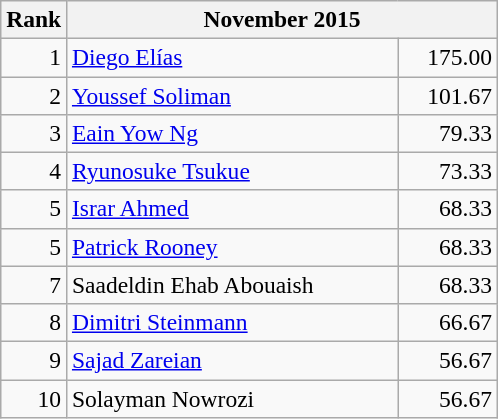<table class=wikitable style="font-size:98%;">
<tr>
<th>Rank</th>
<th colspan=2 width="280">November 2015</th>
</tr>
<tr>
<td align=right>1</td>
<td> <a href='#'>Diego Elías</a></td>
<td align=right>175.00</td>
</tr>
<tr>
<td align=right>2</td>
<td> <a href='#'>Youssef Soliman</a></td>
<td align=right>101.67</td>
</tr>
<tr>
<td align=right>3</td>
<td> <a href='#'>Eain Yow Ng</a></td>
<td align=right>79.33</td>
</tr>
<tr>
<td align=right>4</td>
<td> <a href='#'>Ryunosuke Tsukue</a></td>
<td align=right>73.33</td>
</tr>
<tr>
<td align=right>5</td>
<td> <a href='#'>Israr Ahmed</a></td>
<td align=right>68.33</td>
</tr>
<tr>
<td align=right>5</td>
<td> <a href='#'>Patrick Rooney</a></td>
<td align=right>68.33</td>
</tr>
<tr>
<td align=right>7</td>
<td> Saadeldin Ehab Abouaish</td>
<td align=right>68.33</td>
</tr>
<tr>
<td align=right>8</td>
<td> <a href='#'>Dimitri Steinmann</a></td>
<td align=right>66.67</td>
</tr>
<tr>
<td align=right>9</td>
<td> <a href='#'>Sajad Zareian</a></td>
<td align=right>56.67</td>
</tr>
<tr>
<td align=right>10</td>
<td> Solayman Nowrozi</td>
<td align=right>56.67</td>
</tr>
</table>
